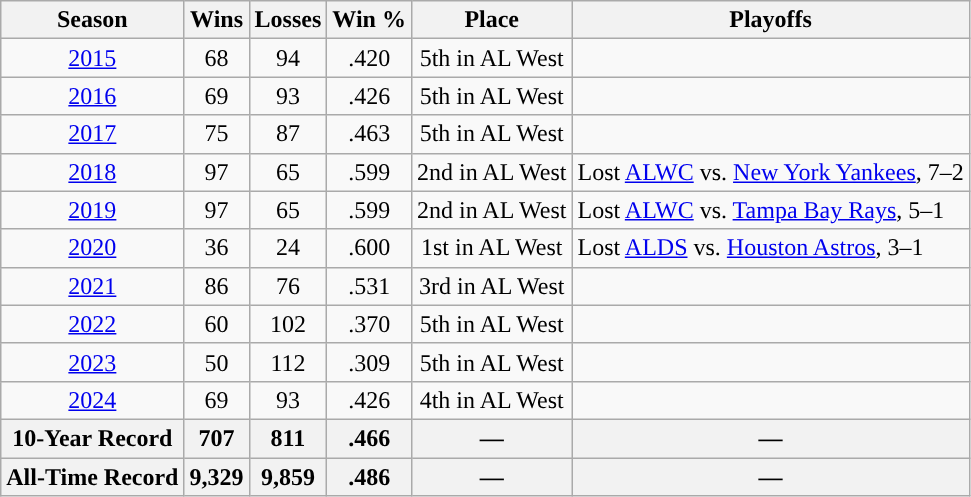<table class="wikitable" style="text-align:center">
<tr>
<th>Season</th>
<th>Wins</th>
<th>Losses</th>
<th>Win %</th>
<th>Place</th>
<th>Playoffs</th>
</tr>
<tr>
<td><a href='#'>2015</a></td>
<td>68</td>
<td>94</td>
<td>.420</td>
<td>5th in AL West</td>
<td></td>
</tr>
<tr>
<td><a href='#'>2016</a></td>
<td>69</td>
<td>93</td>
<td>.426</td>
<td>5th in AL West</td>
<td></td>
</tr>
<tr>
<td><a href='#'>2017</a></td>
<td>75</td>
<td>87</td>
<td>.463</td>
<td>5th in AL West</td>
<td></td>
</tr>
<tr>
<td><a href='#'>2018</a></td>
<td>97</td>
<td>65</td>
<td>.599</td>
<td>2nd in AL West</td>
<td align="left">Lost <a href='#'>ALWC</a> vs. <a href='#'>New York Yankees</a>, 7–2</td>
</tr>
<tr>
<td><a href='#'>2019</a></td>
<td>97</td>
<td>65</td>
<td>.599</td>
<td>2nd in AL West</td>
<td align="left">Lost <a href='#'>ALWC</a> vs. <a href='#'>Tampa Bay Rays</a>, 5–1</td>
</tr>
<tr>
<td><a href='#'>2020</a></td>
<td>36</td>
<td>24</td>
<td>.600</td>
<td>1st in AL West</td>
<td align="left">Lost <a href='#'>ALDS</a> vs. <a href='#'>Houston Astros</a>, 3–1</td>
</tr>
<tr>
<td><a href='#'>2021</a></td>
<td>86</td>
<td>76</td>
<td>.531</td>
<td>3rd in AL West</td>
<td></td>
</tr>
<tr>
<td><a href='#'>2022</a></td>
<td>60</td>
<td>102</td>
<td>.370</td>
<td>5th in AL West</td>
<td></td>
</tr>
<tr>
<td><a href='#'>2023</a></td>
<td>50</td>
<td>112</td>
<td>.309</td>
<td>5th in AL West</td>
<td></td>
</tr>
<tr>
<td><a href='#'>2024</a></td>
<td>69</td>
<td>93</td>
<td>.426</td>
<td>4th in AL West</td>
<td></td>
</tr>
<tr>
<th><strong>10-Year Record</strong></th>
<th>707</th>
<th>811</th>
<th>.466</th>
<th>—</th>
<th>—</th>
</tr>
<tr>
<th><strong>All-Time Record</strong></th>
<th>9,329</th>
<th>9,859</th>
<th>.486</th>
<th>—</th>
<th>—</th>
</tr>
</table>
